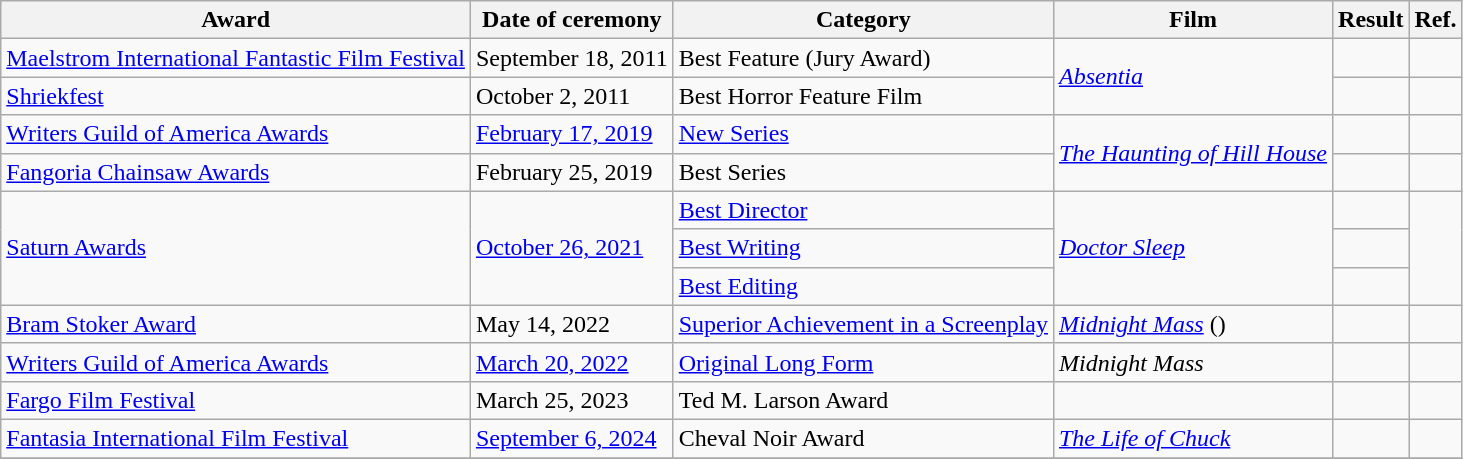<table class="wikitable sortable plainrowheaders">
<tr>
<th scope="col">Award</th>
<th scope="col">Date of ceremony</th>
<th scope="col">Category</th>
<th scope="col">Film</th>
<th scope="col">Result</th>
<th scope="col">Ref.</th>
</tr>
<tr>
<td><a href='#'>Maelstrom International Fantastic Film Festival</a></td>
<td>September 18, 2011</td>
<td>Best Feature (Jury Award)</td>
<td rowspan="2"><em><a href='#'>Absentia</a></em></td>
<td></td>
<td align="center"></td>
</tr>
<tr>
<td><a href='#'>Shriekfest</a></td>
<td>October 2, 2011</td>
<td>Best Horror Feature Film</td>
<td></td>
<td align="center"></td>
</tr>
<tr>
<td><a href='#'>Writers Guild of America Awards</a></td>
<td><a href='#'>February 17, 2019</a></td>
<td><a href='#'>New Series</a></td>
<td rowspan="2"><a href='#'><em>The Haunting of Hill House</em></a></td>
<td></td>
<td align="center"></td>
</tr>
<tr>
<td><a href='#'>Fangoria Chainsaw Awards</a></td>
<td>February 25, 2019</td>
<td>Best Series</td>
<td></td>
<td align="center"></td>
</tr>
<tr>
<td scope="row" rowspan="3"><a href='#'>Saturn Awards</a></td>
<td rowspan="3"><a href='#'>October 26, 2021</a></td>
<td><a href='#'>Best Director</a></td>
<td rowspan="3"><em><a href='#'>Doctor Sleep</a></em></td>
<td></td>
<td align="center" rowspan="3"></td>
</tr>
<tr>
<td><a href='#'>Best Writing</a></td>
<td></td>
</tr>
<tr>
<td><a href='#'>Best Editing</a></td>
<td></td>
</tr>
<tr>
<td><a href='#'>Bram Stoker Award</a></td>
<td>May 14, 2022</td>
<td><a href='#'>Superior Achievement in a Screenplay</a></td>
<td><em><a href='#'>Midnight Mass</a></em> ()</td>
<td></td>
<td align="center"></td>
</tr>
<tr>
<td><a href='#'>Writers Guild of America Awards</a></td>
<td><a href='#'>March 20, 2022</a></td>
<td><a href='#'>Original Long Form</a></td>
<td><em>Midnight Mass</em></td>
<td></td>
<td align="center"></td>
</tr>
<tr>
<td><a href='#'>Fargo Film Festival</a></td>
<td>March 25, 2023</td>
<td>Ted M. Larson Award</td>
<td></td>
<td></td>
<td align="center"></td>
</tr>
<tr>
<td><a href='#'>Fantasia International Film Festival</a></td>
<td><a href='#'>September 6, 2024</a></td>
<td>Cheval Noir Award</td>
<td><a href='#'><em>The Life of Chuck</em></a></td>
<td></td>
<td align="center"></td>
</tr>
<tr>
</tr>
</table>
